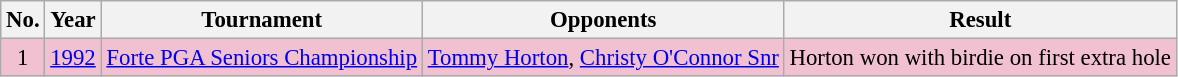<table class="wikitable" style="font-size:95%;">
<tr>
<th>No.</th>
<th>Year</th>
<th>Tournament</th>
<th>Opponents</th>
<th>Result</th>
</tr>
<tr style="background:#F2C1D1;">
<td align=center>1</td>
<td><a href='#'>1992</a></td>
<td><a href='#'>Forte PGA Seniors Championship</a></td>
<td> <a href='#'>Tommy Horton</a>,  <a href='#'>Christy O'Connor Snr</a></td>
<td>Horton won with birdie on first extra hole</td>
</tr>
</table>
